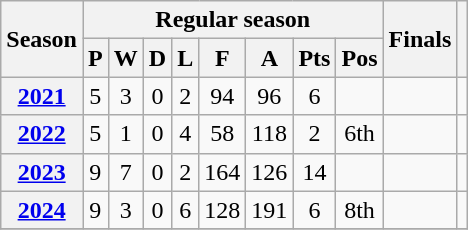<table class="wikitable" style="text-align: center">
<tr>
<th rowspan="2" scope="col">Season</th>
<th colspan="8" scope="col">Regular season</th>
<th rowspan="2" scope="col">Finals</th>
<th rowspan="2" scope="col"></th>
</tr>
<tr>
<th scope="col">P</th>
<th scope="col">W</th>
<th scope="col">D</th>
<th scope="col">L</th>
<th scope="col">F</th>
<th scope="col">A</th>
<th scope="col">Pts</th>
<th scope="col">Pos</th>
</tr>
<tr>
<th scope="row"><a href='#'>2021</a></th>
<td>5</td>
<td>3</td>
<td>0</td>
<td>2</td>
<td>94</td>
<td>96</td>
<td>6</td>
<td></td>
<td></td>
<td></td>
</tr>
<tr>
<th scope="row"><a href='#'>2022</a></th>
<td>5</td>
<td>1</td>
<td>0</td>
<td>4</td>
<td>58</td>
<td>118</td>
<td>2</td>
<td>6th</td>
<td></td>
<td></td>
</tr>
<tr>
<th scope="row"><a href='#'>2023</a></th>
<td>9</td>
<td>7</td>
<td>0</td>
<td>2</td>
<td>164</td>
<td>126</td>
<td>14</td>
<td></td>
<td></td>
<td></td>
</tr>
<tr>
<th scope="row"><a href='#'>2024</a></th>
<td>9</td>
<td>3</td>
<td>0</td>
<td>6</td>
<td>128</td>
<td>191</td>
<td>6</td>
<td>8th</td>
<td></td>
<td></td>
</tr>
<tr>
</tr>
</table>
